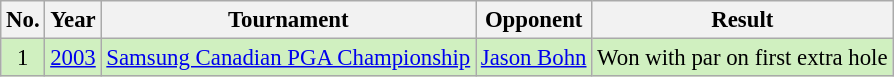<table class="wikitable" style="font-size:95%;">
<tr>
<th>No.</th>
<th>Year</th>
<th>Tournament</th>
<th>Opponent</th>
<th>Result</th>
</tr>
<tr style="background:#D0F0C0;">
<td align=center>1</td>
<td><a href='#'>2003</a></td>
<td><a href='#'>Samsung Canadian PGA Championship</a></td>
<td> <a href='#'>Jason Bohn</a></td>
<td>Won with par on first extra hole</td>
</tr>
</table>
